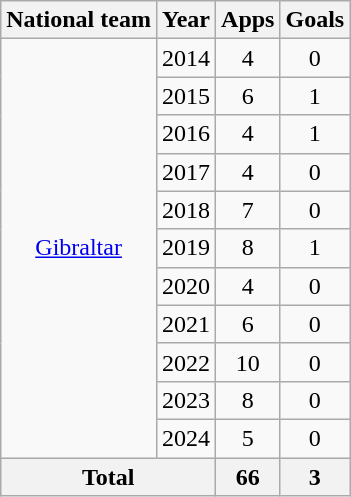<table class="wikitable" style="text-align:center">
<tr>
<th>National team</th>
<th>Year</th>
<th>Apps</th>
<th>Goals</th>
</tr>
<tr>
<td rowspan="11"><a href='#'>Gibraltar</a></td>
<td>2014</td>
<td>4</td>
<td>0</td>
</tr>
<tr>
<td>2015</td>
<td>6</td>
<td>1</td>
</tr>
<tr>
<td>2016</td>
<td>4</td>
<td>1</td>
</tr>
<tr>
<td>2017</td>
<td>4</td>
<td>0</td>
</tr>
<tr>
<td>2018</td>
<td>7</td>
<td>0</td>
</tr>
<tr>
<td>2019</td>
<td>8</td>
<td>1</td>
</tr>
<tr>
<td>2020</td>
<td>4</td>
<td>0</td>
</tr>
<tr>
<td>2021</td>
<td>6</td>
<td>0</td>
</tr>
<tr>
<td>2022</td>
<td>10</td>
<td>0</td>
</tr>
<tr>
<td>2023</td>
<td>8</td>
<td>0</td>
</tr>
<tr>
<td>2024</td>
<td>5</td>
<td>0</td>
</tr>
<tr>
<th colspan="2">Total</th>
<th>66</th>
<th>3</th>
</tr>
</table>
